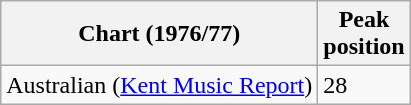<table class="wikitable sortable plainrowheaders">
<tr>
<th scope="col">Chart (1976/77)</th>
<th scope="col">Peak<br>position</th>
</tr>
<tr>
<td>Australian (<a href='#'>Kent Music Report</a>)</td>
<td>28</td>
</tr>
</table>
